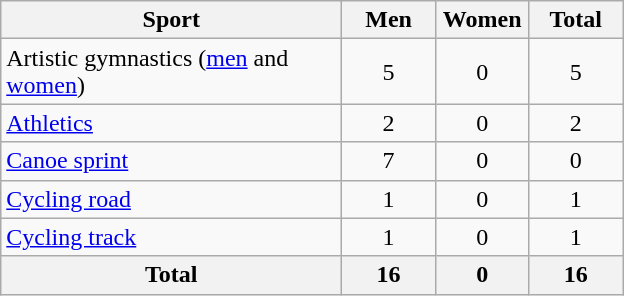<table class="wikitable sortable" style="text-align:center;">
<tr>
<th width=220>Sport</th>
<th width=55>Men</th>
<th width=55>Women</th>
<th width=55>Total</th>
</tr>
<tr>
<td align=left>Artistic gymnastics (<a href='#'>men</a> and <a href='#'>women</a>)</td>
<td>5</td>
<td>0</td>
<td>5</td>
</tr>
<tr>
<td align=left><a href='#'>Athletics</a></td>
<td>2</td>
<td>0</td>
<td>2</td>
</tr>
<tr>
<td align=left><a href='#'>Canoe sprint</a></td>
<td>7</td>
<td>0</td>
<td>0</td>
</tr>
<tr>
<td align=left><a href='#'>Cycling road</a></td>
<td>1</td>
<td>0</td>
<td>1</td>
</tr>
<tr>
<td align=left><a href='#'>Cycling track</a></td>
<td>1</td>
<td>0</td>
<td>1</td>
</tr>
<tr>
<th align=left>Total</th>
<th>16</th>
<th>0</th>
<th>16</th>
</tr>
</table>
